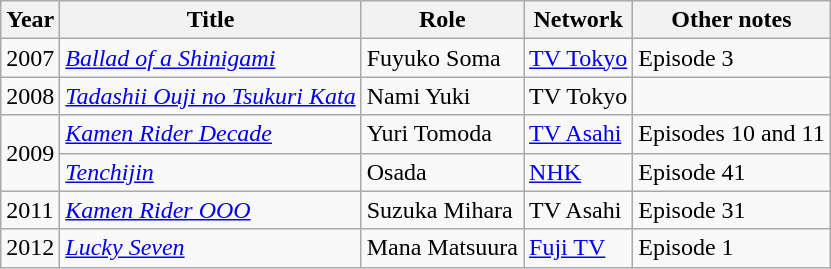<table class="wikitable">
<tr>
<th>Year</th>
<th>Title</th>
<th>Role</th>
<th>Network</th>
<th>Other notes</th>
</tr>
<tr>
<td>2007</td>
<td><em><a href='#'>Ballad of a Shinigami</a></em></td>
<td>Fuyuko Soma</td>
<td><a href='#'>TV Tokyo</a></td>
<td>Episode 3</td>
</tr>
<tr>
<td>2008</td>
<td><em><a href='#'>Tadashii Ouji no Tsukuri Kata</a></em></td>
<td>Nami Yuki</td>
<td>TV Tokyo</td>
<td></td>
</tr>
<tr>
<td rowspan="2">2009</td>
<td><em><a href='#'>Kamen Rider Decade</a></em></td>
<td>Yuri Tomoda</td>
<td><a href='#'>TV Asahi</a></td>
<td>Episodes 10 and 11</td>
</tr>
<tr>
<td><em><a href='#'>Tenchijin</a></em></td>
<td>Osada</td>
<td><a href='#'>NHK</a></td>
<td>Episode 41</td>
</tr>
<tr>
<td>2011</td>
<td><em><a href='#'>Kamen Rider OOO</a></em></td>
<td>Suzuka Mihara</td>
<td>TV Asahi</td>
<td>Episode 31</td>
</tr>
<tr>
<td>2012</td>
<td><em><a href='#'>Lucky Seven</a></em></td>
<td>Mana Matsuura</td>
<td><a href='#'>Fuji TV</a></td>
<td>Episode 1</td>
</tr>
</table>
